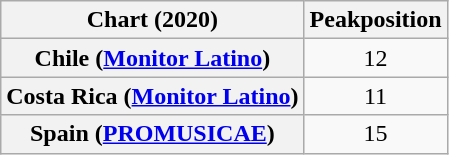<table class="wikitable sortable plainrowheaders" style="text-align:center">
<tr>
<th scope="col">Chart (2020)</th>
<th scope="col">Peakposition</th>
</tr>
<tr>
<th scope="row">Chile (<a href='#'>Monitor Latino</a>)</th>
<td>12</td>
</tr>
<tr>
<th scope="row">Costa Rica (<a href='#'>Monitor Latino</a>)</th>
<td>11</td>
</tr>
<tr>
<th scope="row">Spain (<a href='#'>PROMUSICAE</a>)</th>
<td>15</td>
</tr>
</table>
